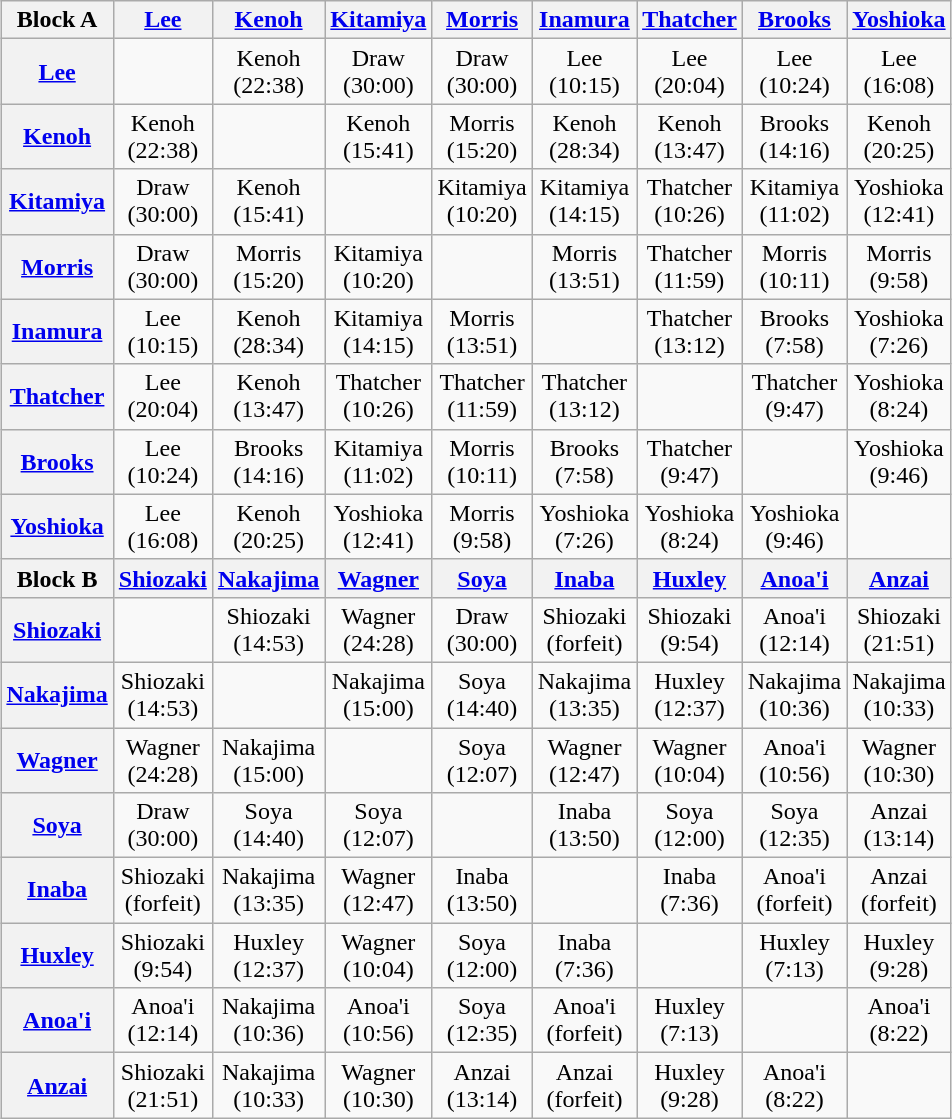<table class="wikitable" style="text-align:center; margin: 1em auto 1em auto;" width="25%">
<tr>
<th>Block A</th>
<th><a href='#'>Lee</a></th>
<th><a href='#'>Kenoh</a></th>
<th><a href='#'>Kitamiya</a></th>
<th><a href='#'>Morris</a></th>
<th><a href='#'>Inamura</a></th>
<th><a href='#'>Thatcher</a></th>
<th><a href='#'>Brooks</a></th>
<th><a href='#'>Yoshioka</a></th>
</tr>
<tr>
<th><a href='#'>Lee</a></th>
<td></td>
<td>Kenoh<br>(22:38)</td>
<td>Draw<br>(30:00)</td>
<td>Draw<br>(30:00)</td>
<td>Lee<br>(10:15)</td>
<td>Lee<br>(20:04)</td>
<td>Lee<br>(10:24)</td>
<td>Lee<br>(16:08)</td>
</tr>
<tr>
<th><a href='#'>Kenoh</a></th>
<td>Kenoh<br>(22:38)</td>
<td></td>
<td>Kenoh<br>(15:41)</td>
<td>Morris<br>(15:20)</td>
<td>Kenoh<br>(28:34)</td>
<td>Kenoh<br>(13:47)</td>
<td>Brooks<br>(14:16)</td>
<td>Kenoh<br>(20:25)</td>
</tr>
<tr>
<th><a href='#'>Kitamiya</a></th>
<td>Draw<br>(30:00)</td>
<td>Kenoh<br>(15:41)</td>
<td></td>
<td>Kitamiya<br>(10:20)</td>
<td>Kitamiya<br>(14:15)</td>
<td>Thatcher<br>(10:26)</td>
<td>Kitamiya<br>(11:02)</td>
<td>Yoshioka<br>(12:41)</td>
</tr>
<tr>
<th><a href='#'>Morris</a></th>
<td>Draw<br>(30:00)</td>
<td>Morris<br>(15:20)</td>
<td>Kitamiya<br>(10:20)</td>
<td></td>
<td>Morris<br>(13:51)</td>
<td>Thatcher<br>(11:59)</td>
<td>Morris<br>(10:11)</td>
<td>Morris<br>(9:58)</td>
</tr>
<tr>
<th><a href='#'>Inamura</a></th>
<td>Lee<br>(10:15)</td>
<td>Kenoh<br>(28:34)</td>
<td>Kitamiya<br>(14:15)</td>
<td>Morris<br>(13:51)</td>
<td></td>
<td>Thatcher<br>(13:12)</td>
<td>Brooks<br>(7:58)</td>
<td>Yoshioka<br>(7:26)</td>
</tr>
<tr>
<th><a href='#'>Thatcher</a></th>
<td>Lee<br>(20:04)</td>
<td>Kenoh<br>(13:47)</td>
<td>Thatcher<br>(10:26)</td>
<td>Thatcher<br>(11:59)</td>
<td>Thatcher<br>(13:12)</td>
<td></td>
<td>Thatcher<br>(9:47)</td>
<td>Yoshioka<br>(8:24)</td>
</tr>
<tr>
<th><a href='#'>Brooks</a></th>
<td>Lee<br>(10:24)</td>
<td>Brooks<br>(14:16)</td>
<td>Kitamiya<br>(11:02)</td>
<td>Morris<br>(10:11)</td>
<td>Brooks<br>(7:58)</td>
<td>Thatcher<br>(9:47)</td>
<td></td>
<td>Yoshioka<br>(9:46)</td>
</tr>
<tr>
<th><a href='#'>Yoshioka</a></th>
<td>Lee<br>(16:08)</td>
<td>Kenoh<br>(20:25)</td>
<td>Yoshioka<br>(12:41)</td>
<td>Morris<br>(9:58)</td>
<td>Yoshioka<br>(7:26)</td>
<td>Yoshioka<br>(8:24)</td>
<td>Yoshioka<br>(9:46)</td>
<td></td>
</tr>
<tr>
<th>Block B</th>
<th><a href='#'>Shiozaki</a></th>
<th><a href='#'>Nakajima</a></th>
<th><a href='#'>Wagner</a></th>
<th><a href='#'>Soya</a></th>
<th><a href='#'>Inaba</a></th>
<th><a href='#'>Huxley</a></th>
<th><a href='#'>Anoa'i</a></th>
<th><a href='#'>Anzai</a></th>
</tr>
<tr>
<th><a href='#'>Shiozaki</a></th>
<td></td>
<td>Shiozaki<br>(14:53)</td>
<td>Wagner<br>(24:28)</td>
<td>Draw<br>(30:00)</td>
<td>Shiozaki<br>(forfeit)</td>
<td>Shiozaki<br>(9:54)</td>
<td>Anoa'i<br>(12:14)</td>
<td>Shiozaki<br>(21:51)</td>
</tr>
<tr>
<th><a href='#'>Nakajima</a></th>
<td>Shiozaki<br>(14:53)</td>
<td></td>
<td>Nakajima<br>(15:00)</td>
<td>Soya<br>(14:40)</td>
<td>Nakajima<br>(13:35)</td>
<td>Huxley<br>(12:37)</td>
<td>Nakajima<br>(10:36)</td>
<td>Nakajima<br>(10:33)</td>
</tr>
<tr>
<th><a href='#'>Wagner</a></th>
<td>Wagner<br>(24:28)</td>
<td>Nakajima<br>(15:00)</td>
<td></td>
<td>Soya<br>(12:07)</td>
<td>Wagner<br>(12:47)</td>
<td>Wagner<br>(10:04)</td>
<td>Anoa'i<br>(10:56)</td>
<td>Wagner<br>(10:30)</td>
</tr>
<tr>
<th><a href='#'>Soya</a></th>
<td>Draw<br>(30:00)</td>
<td>Soya<br>(14:40)</td>
<td>Soya<br>(12:07)</td>
<td></td>
<td>Inaba<br>(13:50)</td>
<td>Soya<br>(12:00)</td>
<td>Soya<br>(12:35)</td>
<td>Anzai<br>(13:14)</td>
</tr>
<tr>
<th><a href='#'>Inaba</a></th>
<td>Shiozaki<br>(forfeit)</td>
<td>Nakajima<br>(13:35)</td>
<td>Wagner<br>(12:47)</td>
<td>Inaba<br>(13:50)</td>
<td></td>
<td>Inaba<br>(7:36)</td>
<td>Anoa'i<br>(forfeit)</td>
<td>Anzai<br>(forfeit)</td>
</tr>
<tr>
<th><a href='#'>Huxley</a></th>
<td>Shiozaki<br>(9:54)</td>
<td>Huxley<br>(12:37)</td>
<td>Wagner<br>(10:04)</td>
<td>Soya<br>(12:00)</td>
<td>Inaba<br>(7:36)</td>
<td></td>
<td>Huxley<br>(7:13)</td>
<td>Huxley<br>(9:28)</td>
</tr>
<tr>
<th><a href='#'>Anoa'i</a></th>
<td>Anoa'i<br>(12:14)</td>
<td>Nakajima<br>(10:36)</td>
<td>Anoa'i<br>(10:56)</td>
<td>Soya<br>(12:35)</td>
<td>Anoa'i<br>(forfeit)</td>
<td>Huxley<br>(7:13)</td>
<td></td>
<td>Anoa'i<br>(8:22)</td>
</tr>
<tr>
<th><a href='#'>Anzai</a></th>
<td>Shiozaki<br>(21:51)</td>
<td>Nakajima<br>(10:33)</td>
<td>Wagner<br>(10:30)</td>
<td>Anzai<br>(13:14)</td>
<td>Anzai<br>(forfeit)</td>
<td>Huxley<br>(9:28)</td>
<td>Anoa'i<br>(8:22)</td>
<td></td>
</tr>
</table>
